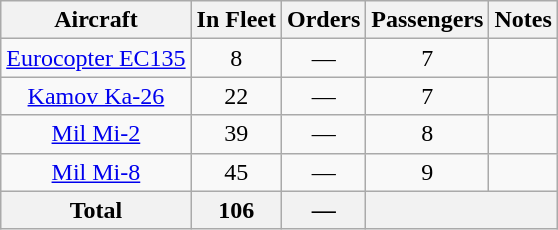<table class="wikitable" style="border-collapse:collapse;text-align:center;margin:1em auto;">
<tr>
<th>Aircraft</th>
<th>In Fleet</th>
<th>Orders</th>
<th>Passengers</th>
<th>Notes</th>
</tr>
<tr>
<td><a href='#'>Eurocopter EC135</a></td>
<td>8</td>
<td>—</td>
<td>7</td>
<td></td>
</tr>
<tr>
<td><a href='#'>Kamov Ka-26</a></td>
<td>22</td>
<td>—</td>
<td>7</td>
<td></td>
</tr>
<tr>
<td><a href='#'>Mil Mi-2</a></td>
<td>39</td>
<td>—</td>
<td>8</td>
<td></td>
</tr>
<tr>
<td><a href='#'>Mil Mi-8</a></td>
<td>45</td>
<td>—</td>
<td>9</td>
<td></td>
</tr>
<tr>
<th>Total</th>
<th>106</th>
<th>—</th>
<th colspan="2"></th>
</tr>
</table>
